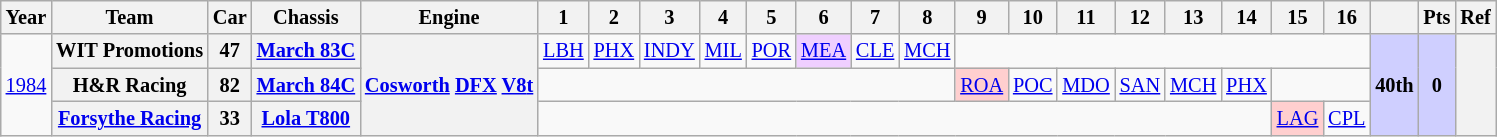<table class="wikitable" style="text-align:center; font-size:85%">
<tr>
<th>Year</th>
<th>Team</th>
<th>Car</th>
<th>Chassis</th>
<th>Engine</th>
<th>1</th>
<th>2</th>
<th>3</th>
<th>4</th>
<th>5</th>
<th>6</th>
<th>7</th>
<th>8</th>
<th>9</th>
<th>10</th>
<th>11</th>
<th>12</th>
<th>13</th>
<th>14</th>
<th>15</th>
<th>16</th>
<th></th>
<th>Pts</th>
<th>Ref</th>
</tr>
<tr>
<td rowspan=3><a href='#'>1984</a></td>
<th nowrap>WIT Promotions</th>
<th>47</th>
<th nowrap><a href='#'>March 83C</a></th>
<th rowspan=3 nowrap><a href='#'>Cosworth</a> <a href='#'>DFX</a> <a href='#'>V8</a><a href='#'>t</a></th>
<td><a href='#'>LBH</a></td>
<td><a href='#'>PHX</a></td>
<td><a href='#'>INDY</a></td>
<td><a href='#'>MIL</a></td>
<td><a href='#'>POR</a></td>
<td style="background:#EFCFFF;"><a href='#'>MEA</a><br></td>
<td><a href='#'>CLE</a></td>
<td><a href='#'>MCH</a></td>
<td colspan=8></td>
<th rowspan=3 style="background:#cfcfff;">40th</th>
<th rowspan=3 style="background:#cfcfff;">0</th>
<th rowspan=3></th>
</tr>
<tr>
<th nowrap>H&R Racing</th>
<th>82</th>
<th nowrap><a href='#'>March 84C</a></th>
<td colspan=8></td>
<td style="background:#FFCFCF;"><a href='#'>ROA</a><br></td>
<td><a href='#'>POC</a></td>
<td><a href='#'>MDO</a></td>
<td><a href='#'>SAN</a></td>
<td><a href='#'>MCH</a></td>
<td><a href='#'>PHX</a></td>
<td colspan=2></td>
</tr>
<tr>
<th nowrap><a href='#'>Forsythe Racing</a></th>
<th>33</th>
<th nowrap><a href='#'>Lola T800</a></th>
<td colspan=14></td>
<td style="background:#FFCFCF;"><a href='#'>LAG</a><br></td>
<td><a href='#'>CPL</a></td>
</tr>
</table>
